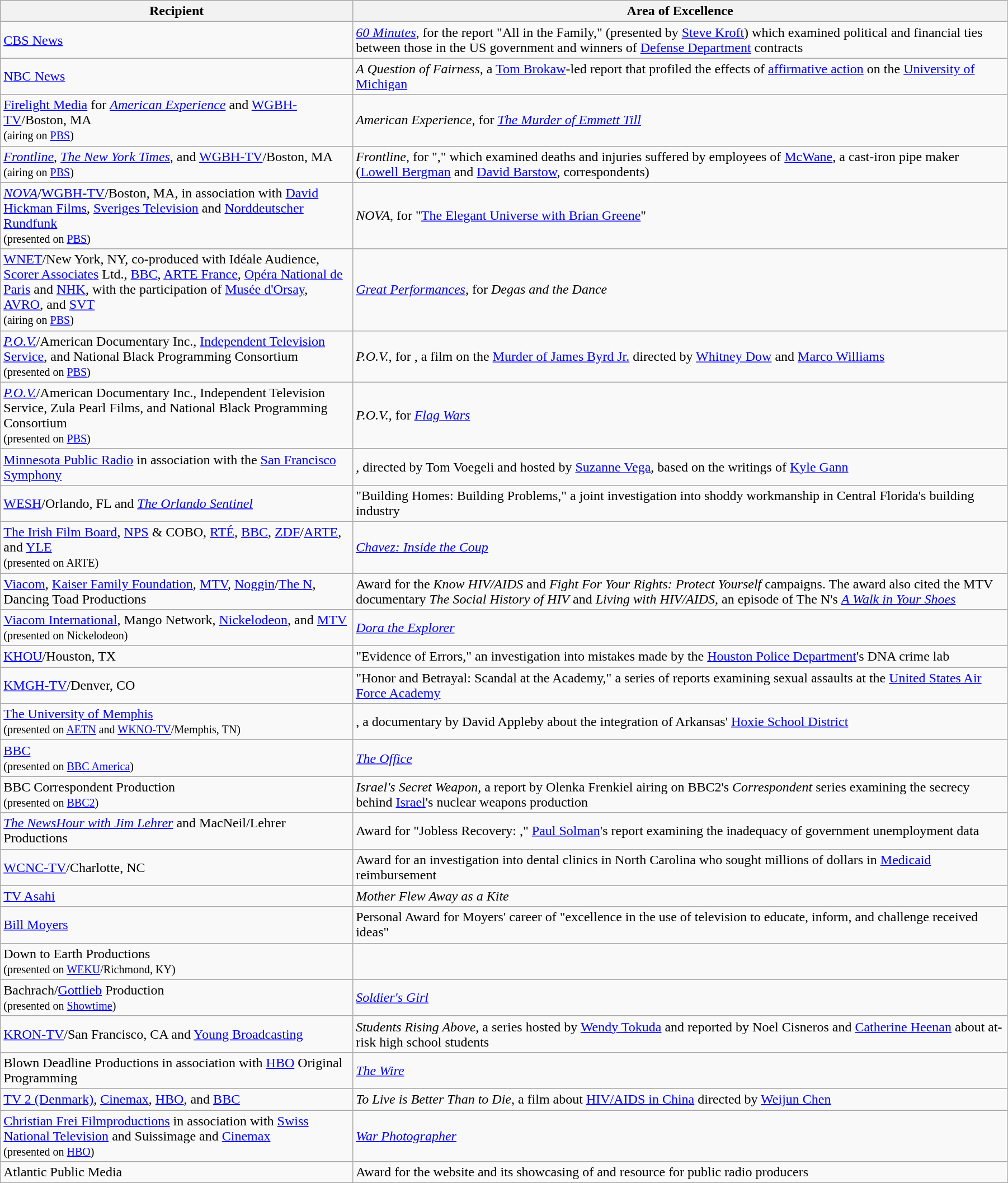<table class="wikitable" style="width:95%">
<tr bgcolor="#CCCCCC">
<th width=35%>Recipient</th>
<th width=65%>Area of Excellence</th>
</tr>
<tr>
<td><a href='#'>CBS News</a></td>
<td><em><a href='#'>60 Minutes</a></em>, for the report "All in the Family," (presented by <a href='#'>Steve Kroft</a>) which examined political and financial ties between those in the US government and winners of <a href='#'>Defense Department</a> contracts</td>
</tr>
<tr>
<td><a href='#'>NBC News</a></td>
<td><em>A Question of Fairness</em>, a <a href='#'>Tom Brokaw</a>-led report that profiled the effects of <a href='#'>affirmative action</a> on the <a href='#'>University of Michigan</a></td>
</tr>
<tr>
<td><a href='#'>Firelight Media</a> for <em><a href='#'>American Experience</a></em> and <a href='#'>WGBH-TV</a>/Boston, MA<br><small>(airing on <a href='#'>PBS</a>)</small></td>
<td><em>American Experience</em>, for <em><a href='#'>The Murder of Emmett Till</a></em></td>
</tr>
<tr>
<td><em><a href='#'>Frontline</a></em>, <em><a href='#'>The New York Times</a></em>, and <a href='#'>WGBH-TV</a>/Boston, MA<br><small>(airing on <a href='#'>PBS</a>)</small></td>
<td><em>Frontline</em>, for "," which examined deaths and injuries suffered by employees of <a href='#'>McWane</a>, a cast-iron pipe maker (<a href='#'>Lowell Bergman</a> and <a href='#'>David Barstow</a>, correspondents)</td>
</tr>
<tr>
<td><em><a href='#'>NOVA</a></em>/<a href='#'>WGBH-TV</a>/Boston, MA, in association with <a href='#'>David Hickman Films</a>, <a href='#'>Sveriges Television</a> and <a href='#'>Norddeutscher Rundfunk</a><br><small>(presented on <a href='#'>PBS</a>)</small></td>
<td><em>NOVA</em>, for "<a href='#'>The Elegant Universe with Brian Greene</a>"</td>
</tr>
<tr>
<td><a href='#'>WNET</a>/New York, NY, co-produced with Idéale Audience, <a href='#'>Scorer Associates</a> Ltd., <a href='#'>BBC</a>, <a href='#'>ARTE France</a>, <a href='#'>Opéra National de Paris</a> and <a href='#'>NHK</a>, with the participation of <a href='#'>Musée d'Orsay</a>, <a href='#'>AVRO</a>, and <a href='#'>SVT</a><br><small>(airing on <a href='#'>PBS</a>)</small></td>
<td><em><a href='#'>Great Performances</a></em>, for <em>Degas and the Dance</em></td>
</tr>
<tr>
<td><em><a href='#'>P.O.V.</a></em>/American Documentary Inc., <a href='#'>Independent Television Service</a>, and National Black Programming Consortium<br><small>(presented on <a href='#'>PBS</a>)</small></td>
<td><em>P.O.V.</em>, for <em></em>, a film on the <a href='#'>Murder of James Byrd Jr.</a> directed by <a href='#'>Whitney Dow</a> and <a href='#'>Marco Williams</a></td>
</tr>
<tr>
<td><em><a href='#'>P.O.V.</a></em>/American Documentary Inc., Independent Television Service, Zula Pearl Films, and National Black Programming Consortium<br><small>(presented on <a href='#'>PBS</a>)</small></td>
<td><em>P.O.V.</em>, for <em><a href='#'>Flag Wars</a></em></td>
</tr>
<tr>
<td><a href='#'>Minnesota Public Radio</a> in association with the <a href='#'>San Francisco Symphony</a></td>
<td><em></em>, directed by Tom Voegeli and hosted by <a href='#'>Suzanne Vega</a>, based on the writings of <a href='#'>Kyle Gann</a></td>
</tr>
<tr>
<td><a href='#'>WESH</a>/Orlando, FL and <em><a href='#'>The Orlando Sentinel</a></em></td>
<td>"Building Homes: Building Problems," a joint investigation into shoddy workmanship in Central Florida's building industry</td>
</tr>
<tr>
<td><a href='#'>The Irish Film Board</a>, <a href='#'>NPS</a> & COBO, <a href='#'>RTÉ</a>, <a href='#'>BBC</a>, <a href='#'>ZDF</a>/<a href='#'>ARTE</a>, and <a href='#'>YLE</a><br><small>(presented on ARTE)</small></td>
<td><em><a href='#'>Chavez: Inside the Coup</a></em></td>
</tr>
<tr>
<td><a href='#'>Viacom</a>, <a href='#'>Kaiser Family Foundation</a>, <a href='#'>MTV</a>, <a href='#'>Noggin</a>/<a href='#'>The N</a>, Dancing Toad Productions</td>
<td>Award for the <em>Know HIV/AIDS</em> and <em>Fight For Your Rights: Protect Yourself</em> campaigns. The award also cited the MTV documentary <em>The Social History of HIV</em> and <em>Living with HIV/AIDS</em>, an episode of The N's <em><a href='#'>A Walk in Your Shoes</a></em></td>
</tr>
<tr>
<td><a href='#'>Viacom International</a>, Mango Network, <a href='#'>Nickelodeon</a>, and <a href='#'>MTV</a><br><small>(presented on Nickelodeon)</small></td>
<td><em><a href='#'>Dora the Explorer</a></em></td>
</tr>
<tr>
<td><a href='#'>KHOU</a>/Houston, TX</td>
<td>"Evidence of Errors," an investigation into mistakes made by the <a href='#'>Houston Police Department</a>'s DNA crime lab</td>
</tr>
<tr>
<td><a href='#'>KMGH-TV</a>/Denver, CO</td>
<td>"Honor and Betrayal: Scandal at the Academy," a series of reports examining sexual assaults at the <a href='#'>United States Air Force Academy</a></td>
</tr>
<tr>
<td><a href='#'>The University of Memphis</a><br><small>(presented on <a href='#'>AETN</a> and <a href='#'>WKNO-TV</a>/Memphis, TN)</small></td>
<td><em></em>, a documentary by David Appleby about the integration of Arkansas' <a href='#'>Hoxie School District</a></td>
</tr>
<tr>
<td><a href='#'>BBC</a><br><small>(presented on <a href='#'>BBC America</a>)</small></td>
<td><em><a href='#'>The Office</a></em></td>
</tr>
<tr>
<td>BBC Correspondent Production<br><small>(presented on <a href='#'>BBC2</a>)</small></td>
<td><em>Israel's Secret Weapon</em>, a report by Olenka Frenkiel airing on BBC2's <em>Correspondent</em> series examining the secrecy behind <a href='#'>Israel</a>'s nuclear weapons production</td>
</tr>
<tr>
<td><em><a href='#'>The NewsHour with Jim Lehrer</a></em> and MacNeil/Lehrer Productions</td>
<td>Award for "Jobless Recovery: ," <a href='#'>Paul Solman</a>'s report examining the inadequacy of government unemployment data</td>
</tr>
<tr>
<td><a href='#'>WCNC-TV</a>/Charlotte, NC</td>
<td>Award for an investigation into dental clinics in North Carolina who sought millions of dollars in <a href='#'>Medicaid</a> reimbursement</td>
</tr>
<tr>
<td><a href='#'>TV Asahi</a></td>
<td><em>Mother Flew Away as a Kite</em></td>
</tr>
<tr>
<td><a href='#'>Bill Moyers</a></td>
<td>Personal Award for Moyers' career of "excellence in the use of television to educate, inform, and challenge received ideas"</td>
</tr>
<tr>
<td>Down to Earth Productions<br><small>(presented on <a href='#'>WEKU</a>/Richmond, KY)</small></td>
<td><em></em></td>
</tr>
<tr>
<td>Bachrach/<a href='#'>Gottlieb</a> Production<br><small>(presented on <a href='#'>Showtime</a>)</small></td>
<td><em><a href='#'>Soldier's Girl</a></em></td>
</tr>
<tr>
<td><a href='#'>KRON-TV</a>/San Francisco, CA and <a href='#'>Young Broadcasting</a></td>
<td><em>Students Rising Above</em>, a series hosted by <a href='#'>Wendy Tokuda</a> and reported by Noel Cisneros and <a href='#'>Catherine Heenan</a> about at-risk high school students</td>
</tr>
<tr>
<td>Blown Deadline Productions in association with <a href='#'>HBO</a> Original Programming</td>
<td><em><a href='#'>The Wire</a></em></td>
</tr>
<tr>
<td><a href='#'>TV 2 (Denmark)</a>, <a href='#'>Cinemax</a>, <a href='#'>HBO</a>, and <a href='#'>BBC</a></td>
<td><em>To Live is Better Than to Die</em>, a film about <a href='#'>HIV/AIDS in China</a> directed by <a href='#'>Weijun Chen</a></td>
</tr>
<tr>
</tr>
<tr>
<td><a href='#'>Christian Frei Filmproductions</a> in association with <a href='#'>Swiss National Television</a> and Suissimage and <a href='#'>Cinemax</a><br><small>(presented on <a href='#'>HBO</a>)</small></td>
<td><em><a href='#'>War Photographer</a></em></td>
</tr>
<tr>
<td>Atlantic Public Media</td>
<td>Award for the  website and its showcasing of and resource for public radio producers</td>
</tr>
</table>
